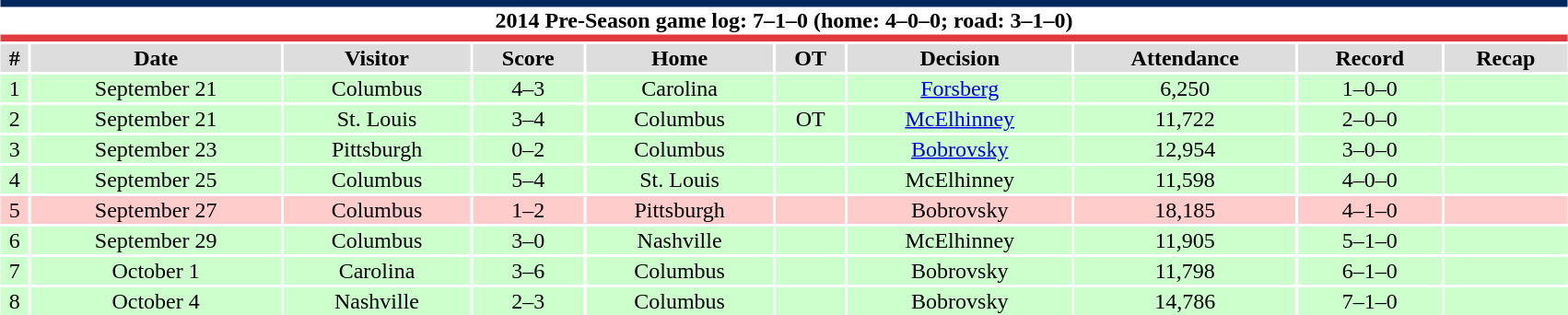<table class="toccolours collapsible collapsed" style="width:90%; clear:both; margin:1.5em auto; text-align:center;">
<tr>
<th colspan=10 style="background:#fff; border-top:#00285C 5px solid; border-bottom:#E03A3E 5px solid;">2014 Pre-Season game log: 7–1–0 (home: 4–0–0; road: 3–1–0)</th>
</tr>
<tr style="text-align:center; background:#ddd;">
<th>#</th>
<th>Date</th>
<th>Visitor</th>
<th>Score</th>
<th>Home</th>
<th>OT</th>
<th>Decision</th>
<th>Attendance</th>
<th>Record</th>
<th>Recap</th>
</tr>
<tr style="text-align:center; background:#cfc;">
<td>1</td>
<td>September 21</td>
<td>Columbus</td>
<td>4–3</td>
<td>Carolina</td>
<td></td>
<td><a href='#'>Forsberg</a></td>
<td>6,250</td>
<td>1–0–0</td>
<td></td>
</tr>
<tr style="text-align:center; background:#cfc;">
<td>2</td>
<td>September 21</td>
<td>St. Louis</td>
<td>3–4</td>
<td>Columbus</td>
<td>OT</td>
<td><a href='#'>McElhinney</a></td>
<td>11,722</td>
<td>2–0–0</td>
<td></td>
</tr>
<tr style="text-align:center; background:#cfc;">
<td>3</td>
<td>September 23</td>
<td>Pittsburgh</td>
<td>0–2</td>
<td>Columbus</td>
<td></td>
<td><a href='#'>Bobrovsky</a></td>
<td>12,954</td>
<td>3–0–0</td>
<td></td>
</tr>
<tr style="text-align:center; background:#cfc;">
<td>4</td>
<td>September 25</td>
<td>Columbus</td>
<td>5–4</td>
<td>St. Louis</td>
<td></td>
<td>McElhinney</td>
<td>11,598</td>
<td>4–0–0</td>
<td></td>
</tr>
<tr style="text-align:center; background:#fcc;">
<td>5</td>
<td>September 27</td>
<td>Columbus</td>
<td>1–2</td>
<td>Pittsburgh</td>
<td></td>
<td>Bobrovsky</td>
<td>18,185</td>
<td>4–1–0</td>
<td></td>
</tr>
<tr style="text-align:center; background:#cfc;">
<td>6</td>
<td>September 29</td>
<td>Columbus</td>
<td>3–0</td>
<td>Nashville</td>
<td></td>
<td>McElhinney</td>
<td>11,905</td>
<td>5–1–0</td>
<td></td>
</tr>
<tr style="text-align:center; background:#cfc;">
<td>7</td>
<td>October 1</td>
<td>Carolina</td>
<td>3–6</td>
<td>Columbus</td>
<td></td>
<td>Bobrovsky</td>
<td>11,798</td>
<td>6–1–0</td>
<td></td>
</tr>
<tr style="text-align:center; background:#cfc;">
<td>8</td>
<td>October 4</td>
<td>Nashville</td>
<td>2–3</td>
<td>Columbus</td>
<td></td>
<td>Bobrovsky</td>
<td>14,786</td>
<td>7–1–0</td>
<td></td>
</tr>
</table>
